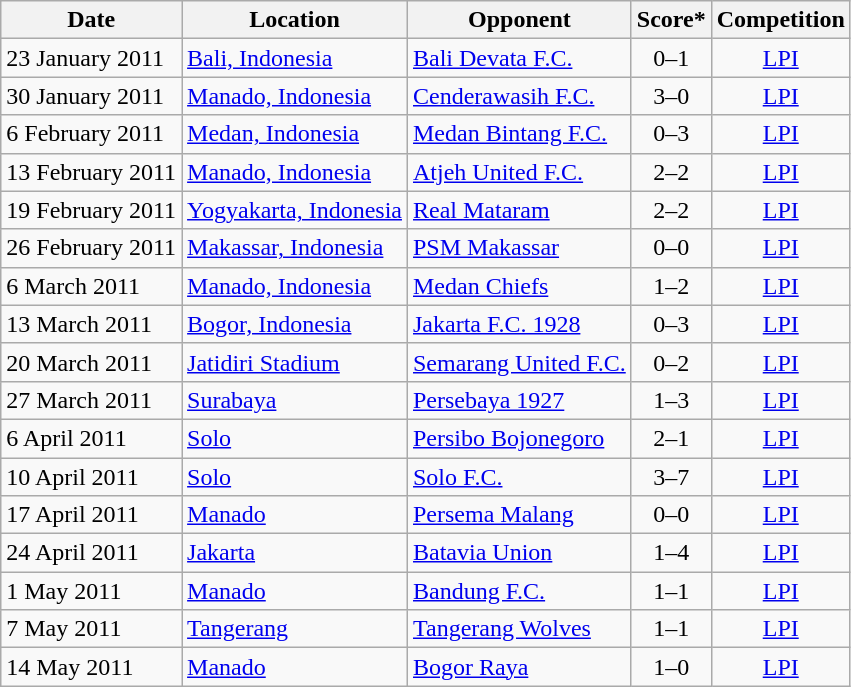<table class="wikitable">
<tr>
<th>Date</th>
<th>Location</th>
<th>Opponent</th>
<th>Score*</th>
<th>Competition</th>
</tr>
<tr>
<td>23 January 2011</td>
<td><a href='#'>Bali, Indonesia</a></td>
<td><a href='#'>Bali Devata F.C.</a></td>
<td align=center>0–1</td>
<td align=center><a href='#'>LPI</a></td>
</tr>
<tr>
<td>30 January 2011</td>
<td><a href='#'>Manado, Indonesia</a></td>
<td><a href='#'>Cenderawasih F.C.</a></td>
<td align=center>3–0</td>
<td align=center><a href='#'>LPI</a></td>
</tr>
<tr>
<td>6 February 2011</td>
<td><a href='#'>Medan, Indonesia</a></td>
<td><a href='#'>Medan Bintang F.C.</a></td>
<td align=center>0–3</td>
<td align=center><a href='#'>LPI</a></td>
</tr>
<tr>
<td>13 February 2011</td>
<td><a href='#'>Manado, Indonesia</a></td>
<td><a href='#'>Atjeh United F.C.</a></td>
<td align=center>2–2</td>
<td align=center><a href='#'>LPI</a></td>
</tr>
<tr>
<td>19 February 2011</td>
<td><a href='#'>Yogyakarta, Indonesia</a></td>
<td><a href='#'>Real Mataram</a></td>
<td align=center>2–2</td>
<td align=center><a href='#'>LPI</a></td>
</tr>
<tr>
<td>26 February 2011</td>
<td><a href='#'>Makassar, Indonesia</a></td>
<td><a href='#'>PSM Makassar</a></td>
<td align=center>0–0</td>
<td align=center><a href='#'>LPI</a></td>
</tr>
<tr>
<td>6 March 2011</td>
<td><a href='#'>Manado, Indonesia</a></td>
<td><a href='#'>Medan Chiefs</a></td>
<td align=center>1–2</td>
<td align=center><a href='#'>LPI</a></td>
</tr>
<tr>
<td>13 March 2011</td>
<td><a href='#'>Bogor, Indonesia</a></td>
<td><a href='#'>Jakarta F.C. 1928</a></td>
<td align=center>0–3</td>
<td align=center><a href='#'>LPI</a></td>
</tr>
<tr>
<td>20 March 2011</td>
<td><a href='#'>Jatidiri Stadium</a></td>
<td><a href='#'>Semarang United F.C.</a></td>
<td align=center>0–2</td>
<td align=center><a href='#'>LPI</a></td>
</tr>
<tr>
<td>27 March 2011</td>
<td><a href='#'>Surabaya</a></td>
<td><a href='#'>Persebaya 1927</a></td>
<td align=center>1–3</td>
<td align=center><a href='#'>LPI</a></td>
</tr>
<tr>
<td>6 April 2011</td>
<td><a href='#'>Solo</a></td>
<td><a href='#'>Persibo Bojonegoro</a></td>
<td align=center>2–1</td>
<td align=center><a href='#'>LPI</a></td>
</tr>
<tr>
<td>10 April 2011</td>
<td><a href='#'>Solo</a></td>
<td><a href='#'>Solo F.C.</a></td>
<td align=center>3–7</td>
<td align=center><a href='#'>LPI</a></td>
</tr>
<tr>
<td>17 April 2011</td>
<td><a href='#'>Manado</a></td>
<td><a href='#'>Persema Malang</a></td>
<td align=center>0–0</td>
<td align=center><a href='#'>LPI</a></td>
</tr>
<tr>
<td>24 April 2011</td>
<td><a href='#'>Jakarta</a></td>
<td><a href='#'>Batavia Union</a></td>
<td align=center>1–4</td>
<td align=center><a href='#'>LPI</a></td>
</tr>
<tr>
<td>1 May 2011</td>
<td><a href='#'>Manado</a></td>
<td><a href='#'>Bandung F.C.</a></td>
<td align=center>1–1</td>
<td align=center><a href='#'>LPI</a></td>
</tr>
<tr>
<td>7 May 2011</td>
<td><a href='#'>Tangerang</a></td>
<td><a href='#'>Tangerang Wolves</a></td>
<td align=center>1–1</td>
<td align=center><a href='#'>LPI</a></td>
</tr>
<tr>
<td>14 May 2011</td>
<td><a href='#'>Manado</a></td>
<td><a href='#'>Bogor Raya</a></td>
<td align=center>1–0</td>
<td align=center><a href='#'>LPI</a></td>
</tr>
</table>
